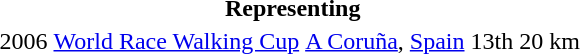<table>
<tr>
<th colspan="6">Representing </th>
</tr>
<tr>
<td>2006</td>
<td><a href='#'>World Race Walking Cup</a></td>
<td><a href='#'>A Coruña</a>, <a href='#'>Spain</a></td>
<td>13th</td>
<td>20 km</td>
<td></td>
</tr>
</table>
